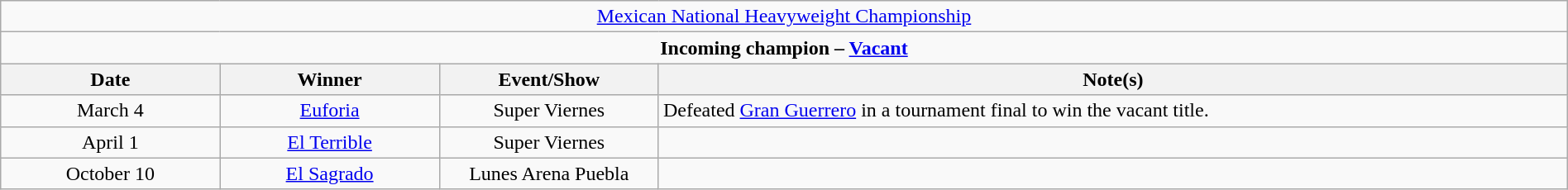<table class="wikitable" style="text-align:center; width:100%;">
<tr>
<td colspan="4" style="text-align: center;"><a href='#'>Mexican National Heavyweight Championship</a></td>
</tr>
<tr>
<td colspan="4" style="text-align: center;"><strong>Incoming champion – <a href='#'>Vacant</a></strong></td>
</tr>
<tr>
<th width=14%>Date</th>
<th width=14%>Winner</th>
<th width=14%>Event/Show</th>
<th width=58%>Note(s)</th>
</tr>
<tr>
<td>March 4</td>
<td><a href='#'>Euforia</a></td>
<td>Super Viernes</td>
<td align=left>Defeated <a href='#'>Gran Guerrero</a> in a tournament final to win the vacant title.</td>
</tr>
<tr>
<td>April 1</td>
<td><a href='#'>El Terrible</a></td>
<td>Super Viernes</td>
<td></td>
</tr>
<tr>
<td>October 10</td>
<td><a href='#'>El Sagrado</a></td>
<td>Lunes Arena Puebla</td>
<td></td>
</tr>
</table>
